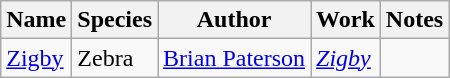<table class="wikitable sortable">
<tr>
<th>Name</th>
<th>Species</th>
<th>Author</th>
<th>Work</th>
<th>Notes</th>
</tr>
<tr>
<td><a href='#'>Zigby</a></td>
<td>Zebra</td>
<td><a href='#'>Brian Paterson</a></td>
<td><em><a href='#'>Zigby</a></em></td>
<td></td>
</tr>
</table>
